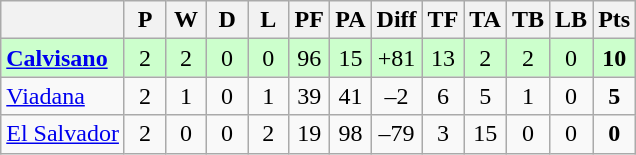<table class="wikitable" style="text-align: center;">
<tr>
<th></th>
<th width="20">P</th>
<th width="20">W</th>
<th width="20">D</th>
<th width="20">L</th>
<th width="20">PF</th>
<th width="20">PA</th>
<th width="20">Diff</th>
<th width="20">TF</th>
<th width="20">TA</th>
<th width="20">TB</th>
<th width="20">LB</th>
<th width="20">Pts</th>
</tr>
<tr bgcolor="#ccffcc">
<td style="text-align:left;"> <strong><a href='#'>Calvisano</a></strong></td>
<td>2</td>
<td>2</td>
<td>0</td>
<td>0</td>
<td>96</td>
<td>15</td>
<td>+81</td>
<td>13</td>
<td>2</td>
<td>2</td>
<td>0</td>
<td><strong>10</strong></td>
</tr>
<tr>
<td style="text-align:left;"> <a href='#'>Viadana</a></td>
<td>2</td>
<td>1</td>
<td>0</td>
<td>1</td>
<td>39</td>
<td>41</td>
<td>–2</td>
<td>6</td>
<td>5</td>
<td>1</td>
<td>0</td>
<td><strong>5</strong></td>
</tr>
<tr>
<td style="text-align:left;"> <a href='#'>El Salvador</a></td>
<td>2</td>
<td>0</td>
<td>0</td>
<td>2</td>
<td>19</td>
<td>98</td>
<td>–79</td>
<td>3</td>
<td>15</td>
<td>0</td>
<td>0</td>
<td><strong>0</strong></td>
</tr>
</table>
